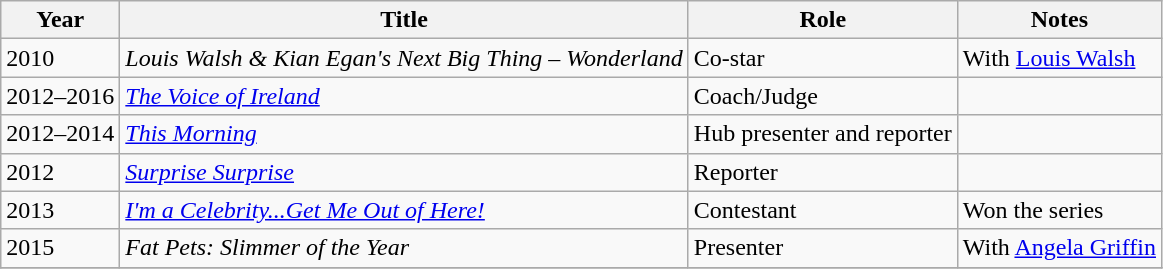<table class="wikitable" border="2">
<tr style="text-align:center;">
<th>Year</th>
<th>Title</th>
<th>Role</th>
<th>Notes</th>
</tr>
<tr>
<td>2010</td>
<td><em>Louis Walsh & Kian Egan's Next Big Thing – Wonderland</em></td>
<td>Co-star</td>
<td>With <a href='#'>Louis Walsh</a></td>
</tr>
<tr>
<td>2012–2016</td>
<td><em><a href='#'>The Voice of Ireland</a></em></td>
<td>Coach/Judge</td>
<td></td>
</tr>
<tr>
<td>2012–2014</td>
<td><em><a href='#'>This Morning</a></em></td>
<td>Hub presenter and reporter</td>
<td></td>
</tr>
<tr>
<td>2012</td>
<td><em><a href='#'>Surprise Surprise</a></em></td>
<td>Reporter</td>
<td></td>
</tr>
<tr>
<td>2013</td>
<td><em><a href='#'>I'm a Celebrity...Get Me Out of Here!</a></em></td>
<td>Contestant</td>
<td>Won the series</td>
</tr>
<tr>
<td>2015</td>
<td><em>Fat Pets: Slimmer of the Year</em></td>
<td>Presenter</td>
<td>With <a href='#'>Angela Griffin</a></td>
</tr>
<tr>
</tr>
</table>
